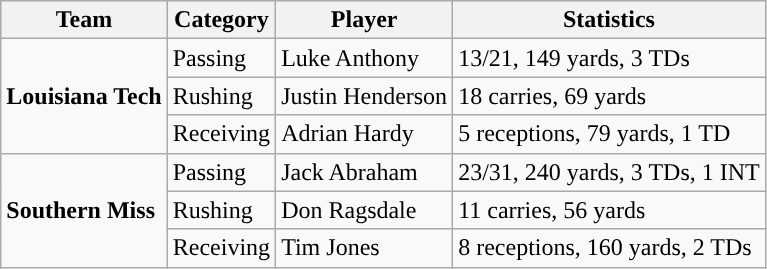<table class="wikitable" style="float: left;">
<tr>
<th>Team</th>
<th>Category</th>
<th>Player</th>
<th>Statistics</th>
</tr>
<tr>
<td rowspan=3><strong>Louisiana Tech</strong></td>
<td>Passing</td>
<td>Luke Anthony</td>
<td>13/21, 149 yards, 3 TDs</td>
</tr>
<tr>
<td>Rushing</td>
<td>Justin Henderson</td>
<td>18 carries, 69 yards</td>
</tr>
<tr>
<td>Receiving</td>
<td>Adrian Hardy</td>
<td>5 receptions, 79 yards, 1 TD</td>
</tr>
<tr>
<td rowspan=3><strong>Southern Miss</strong></td>
<td>Passing</td>
<td>Jack Abraham</td>
<td>23/31, 240 yards, 3 TDs, 1 INT</td>
</tr>
<tr>
<td>Rushing</td>
<td>Don Ragsdale</td>
<td>11 carries, 56 yards</td>
</tr>
<tr>
<td>Receiving</td>
<td>Tim Jones</td>
<td>8 receptions, 160 yards, 2 TDs</td>
</tr>
</table>
